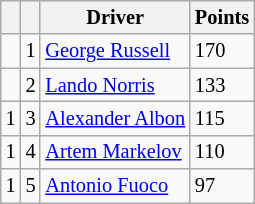<table class="wikitable" style="font-size: 85%;">
<tr>
<th></th>
<th></th>
<th>Driver</th>
<th>Points</th>
</tr>
<tr>
<td></td>
<td align="center">1</td>
<td> <a href='#'>George Russell</a></td>
<td>170</td>
</tr>
<tr>
<td></td>
<td align="center">2</td>
<td> <a href='#'>Lando Norris</a></td>
<td>133</td>
</tr>
<tr>
<td> 1</td>
<td align="center">3</td>
<td> <a href='#'>Alexander Albon</a></td>
<td>115</td>
</tr>
<tr>
<td> 1</td>
<td align="center">4</td>
<td> <a href='#'>Artem Markelov</a></td>
<td>110</td>
</tr>
<tr>
<td> 1</td>
<td align="center">5</td>
<td> <a href='#'>Antonio Fuoco</a></td>
<td>97</td>
</tr>
</table>
